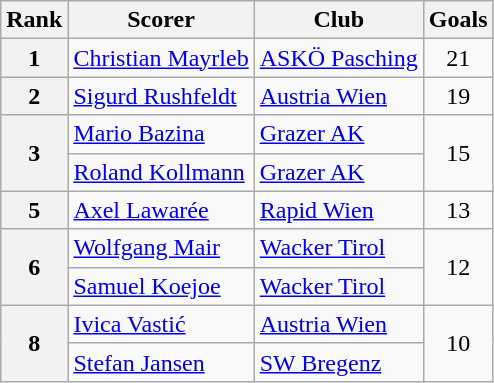<table class="wikitable" style="text-align:center">
<tr>
<th>Rank</th>
<th>Scorer</th>
<th>Club</th>
<th>Goals</th>
</tr>
<tr>
<th>1</th>
<td align="left"> <a href='#'>Christian Mayrleb</a></td>
<td align="left"><a href='#'>ASKÖ Pasching</a></td>
<td>21</td>
</tr>
<tr>
<th>2</th>
<td align="left"> <a href='#'>Sigurd Rushfeldt</a></td>
<td align="left"><a href='#'>Austria Wien</a></td>
<td>19</td>
</tr>
<tr>
<th rowspan="2">3</th>
<td align="left"> <a href='#'>Mario Bazina</a></td>
<td align="left"><a href='#'>Grazer AK</a></td>
<td rowspan="2">15</td>
</tr>
<tr>
<td align="left"> <a href='#'>Roland Kollmann</a></td>
<td align="left"><a href='#'>Grazer AK</a></td>
</tr>
<tr>
<th>5</th>
<td align="left"> <a href='#'>Axel Lawarée</a></td>
<td align="left"><a href='#'>Rapid Wien</a></td>
<td>13</td>
</tr>
<tr>
<th rowspan="2">6</th>
<td align="left"> <a href='#'>Wolfgang Mair</a></td>
<td align="left"><a href='#'>Wacker Tirol</a></td>
<td rowspan="2">12</td>
</tr>
<tr>
<td align="left"> <a href='#'>Samuel Koejoe</a></td>
<td align="left"><a href='#'>Wacker Tirol</a></td>
</tr>
<tr>
<th rowspan="2">8</th>
<td align="left"> <a href='#'>Ivica Vastić</a></td>
<td align="left"><a href='#'>Austria Wien</a></td>
<td rowspan="2">10</td>
</tr>
<tr>
<td align="left"> <a href='#'>Stefan Jansen</a></td>
<td align="left"><a href='#'>SW Bregenz</a></td>
</tr>
</table>
